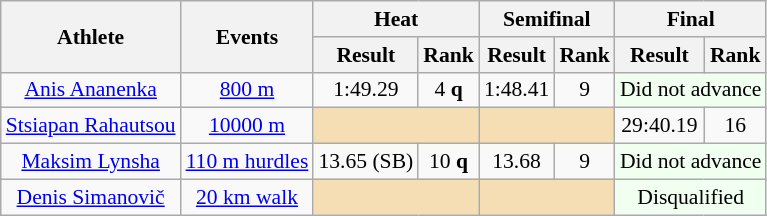<table class=wikitable style="text-align:center; font-size:90%">
<tr>
<th rowspan="2">Athlete</th>
<th rowspan="2">Events</th>
<th colspan="2">Heat</th>
<th colspan="2">Semifinal</th>
<th colspan="2">Final</th>
</tr>
<tr>
<th>Result</th>
<th>Rank</th>
<th>Result</th>
<th>Rank</th>
<th>Result</th>
<th>Rank</th>
</tr>
<tr>
<td><a href='#'>Anis Ananenka</a></td>
<td><a href='#'>800 m</a></td>
<td>1:49.29</td>
<td>4 <strong>q</strong></td>
<td>1:48.41</td>
<td>9</td>
<td colspan=2 bgcolor=honeydew>Did not advance</td>
</tr>
<tr>
<td><a href='#'>Stsiapan Rahautsou</a></td>
<td><a href='#'>10000 m</a></td>
<td colspan="2" bgcolor="wheat"></td>
<td colspan="2" bgcolor="wheat"></td>
<td>29:40.19</td>
<td>16</td>
</tr>
<tr>
<td><a href='#'>Maksim Lynsha</a></td>
<td><a href='#'>110 m hurdles</a></td>
<td>13.65 (SB)</td>
<td>10 <strong>q</strong></td>
<td>13.68</td>
<td>9</td>
<td colspan=2 bgcolor=honeydew>Did not advance</td>
</tr>
<tr>
<td><a href='#'>Denis Simanovič</a></td>
<td><a href='#'>20 km walk</a></td>
<td colspan="2" bgcolor="wheat"></td>
<td colspan="2" bgcolor="wheat"></td>
<td colspan=2 bgcolor=honeydew>Disqualified</td>
</tr>
</table>
